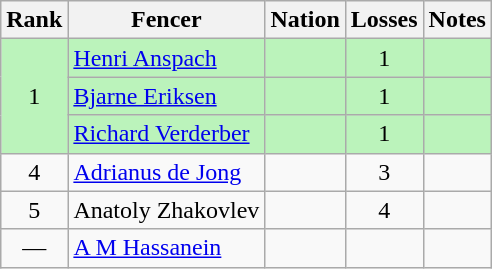<table class="wikitable sortable" style="text-align:center">
<tr>
<th>Rank</th>
<th>Fencer</th>
<th>Nation</th>
<th>Losses</th>
<th>Notes</th>
</tr>
<tr bgcolor=bbf3bb>
<td rowspan=3>1</td>
<td align=left><a href='#'>Henri Anspach</a></td>
<td align=left></td>
<td>1</td>
<td></td>
</tr>
<tr bgcolor=bbf3bb>
<td align=left><a href='#'>Bjarne Eriksen</a></td>
<td align=left></td>
<td>1</td>
<td></td>
</tr>
<tr bgcolor=bbf3bb>
<td align=left><a href='#'>Richard Verderber</a></td>
<td align=left></td>
<td>1</td>
<td></td>
</tr>
<tr>
<td>4</td>
<td align=left><a href='#'>Adrianus de Jong</a></td>
<td align=left></td>
<td>3</td>
<td></td>
</tr>
<tr>
<td>5</td>
<td align=left>Anatoly Zhakovlev</td>
<td align=left></td>
<td>4</td>
<td></td>
</tr>
<tr>
<td data-sort-value=6>—</td>
<td align=left><a href='#'>A M Hassanein</a></td>
<td align=left></td>
<td data-sort-value=5></td>
<td></td>
</tr>
</table>
